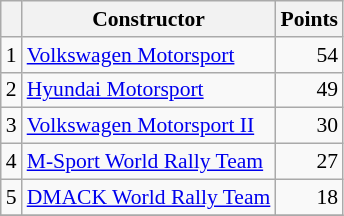<table class="wikitable" style="font-size: 90%;">
<tr>
<th></th>
<th>Constructor</th>
<th>Points</th>
</tr>
<tr>
<td align="center">1</td>
<td> <a href='#'>Volkswagen Motorsport</a></td>
<td align="right">54</td>
</tr>
<tr>
<td align="center">2</td>
<td> <a href='#'>Hyundai Motorsport</a></td>
<td align="right">49</td>
</tr>
<tr>
<td align="center">3</td>
<td> <a href='#'>Volkswagen Motorsport II</a></td>
<td align="right">30</td>
</tr>
<tr>
<td align="center">4</td>
<td> <a href='#'>M-Sport World Rally Team</a></td>
<td align="right">27</td>
</tr>
<tr>
<td align="center">5</td>
<td> <a href='#'>DMACK World Rally Team</a></td>
<td align="right">18</td>
</tr>
<tr>
</tr>
</table>
